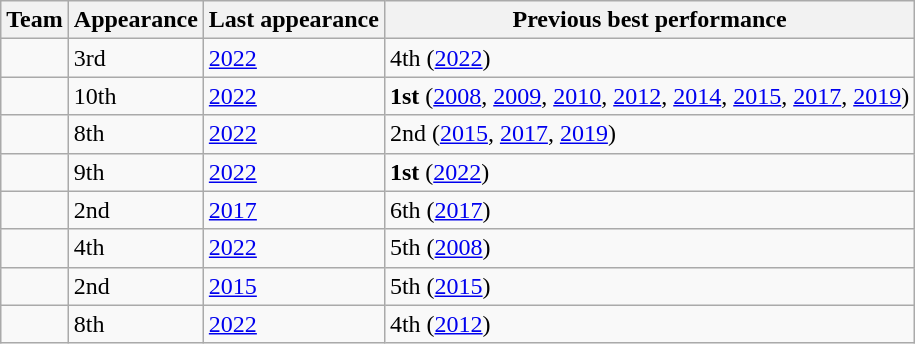<table class="wikitable sortable">
<tr>
<th>Team</th>
<th>Appearance</th>
<th>Last appearance</th>
<th>Previous best performance</th>
</tr>
<tr>
<td></td>
<td>3rd</td>
<td><a href='#'>2022</a></td>
<td>4th (<a href='#'>2022</a>)</td>
</tr>
<tr>
<td></td>
<td>10th</td>
<td><a href='#'>2022</a></td>
<td><strong>1st</strong> (<a href='#'>2008</a>, <a href='#'>2009</a>, <a href='#'>2010</a>, <a href='#'>2012</a>, <a href='#'>2014</a>, <a href='#'>2015</a>, <a href='#'>2017</a>, <a href='#'>2019</a>)</td>
</tr>
<tr>
<td></td>
<td>8th</td>
<td><a href='#'>2022</a></td>
<td>2nd (<a href='#'>2015</a>, <a href='#'>2017</a>, <a href='#'>2019</a>)</td>
</tr>
<tr>
<td></td>
<td>9th</td>
<td><a href='#'>2022</a></td>
<td><strong>1st</strong> (<a href='#'>2022</a>)</td>
</tr>
<tr>
<td></td>
<td>2nd</td>
<td><a href='#'>2017</a></td>
<td>6th (<a href='#'>2017</a>)</td>
</tr>
<tr>
<td></td>
<td>4th</td>
<td><a href='#'>2022</a></td>
<td>5th (<a href='#'>2008</a>)</td>
</tr>
<tr>
<td></td>
<td>2nd</td>
<td><a href='#'>2015</a></td>
<td>5th (<a href='#'>2015</a>)</td>
</tr>
<tr>
<td></td>
<td>8th</td>
<td><a href='#'>2022</a></td>
<td>4th (<a href='#'>2012</a>)</td>
</tr>
</table>
